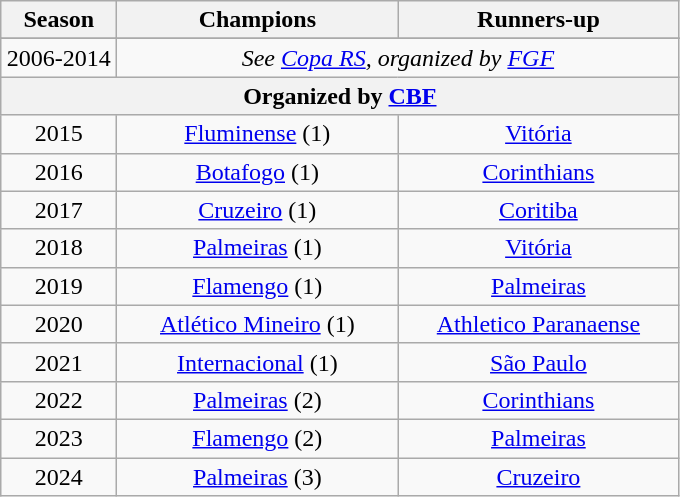<table class="wikitable" style="text-align:center; margin-left:1em;">
<tr>
<th style="width:70px">Season</th>
<th style="width:180px">Champions</th>
<th style="width:180px">Runners-up</th>
</tr>
<tr>
</tr>
<tr>
<td>2006-2014</td>
<td colspan=2 align=center><em>See <a href='#'>Copa RS</a>, organized by <a href='#'>FGF</a></em></td>
</tr>
<tr>
<th colspan=3 align=center>Organized by <a href='#'>CBF</a></th>
</tr>
<tr>
<td>2015</td>
<td><a href='#'>Fluminense</a> (1)</td>
<td><a href='#'>Vitória</a></td>
</tr>
<tr>
<td>2016</td>
<td><a href='#'>Botafogo</a> (1)</td>
<td><a href='#'>Corinthians</a></td>
</tr>
<tr>
<td>2017</td>
<td><a href='#'>Cruzeiro</a> (1)</td>
<td><a href='#'>Coritiba</a></td>
</tr>
<tr>
<td>2018</td>
<td><a href='#'>Palmeiras</a> (1)</td>
<td><a href='#'>Vitória</a></td>
</tr>
<tr>
<td>2019</td>
<td><a href='#'>Flamengo</a> (1)</td>
<td><a href='#'>Palmeiras</a></td>
</tr>
<tr>
<td>2020</td>
<td><a href='#'>Atlético Mineiro</a> (1)</td>
<td><a href='#'>Athletico Paranaense</a></td>
</tr>
<tr>
<td>2021</td>
<td><a href='#'>Internacional</a> (1)</td>
<td><a href='#'>São Paulo</a></td>
</tr>
<tr>
<td>2022</td>
<td><a href='#'>Palmeiras</a> (2)</td>
<td><a href='#'>Corinthians</a></td>
</tr>
<tr>
<td>2023</td>
<td><a href='#'>Flamengo</a> (2)</td>
<td><a href='#'>Palmeiras</a></td>
</tr>
<tr>
<td>2024</td>
<td><a href='#'>Palmeiras</a> (3)</td>
<td><a href='#'>Cruzeiro</a></td>
</tr>
</table>
